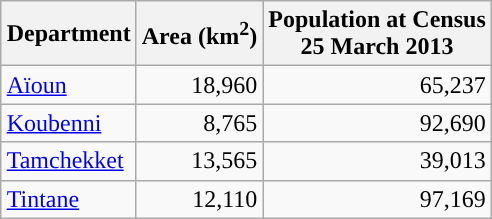<table class="sortable wikitable" | style="clear:right; float:right;">
<tr>
<th>Department</th>
<th>Area (km<sup>2</sup>)</th>
<th>Population at Census <br> 25 March 2013</th>
</tr>
<tr>
<td><a href='#'>Aïoun</a></td>
<td align="right">18,960</td>
<td align="right">65,237</td>
</tr>
<tr>
<td><a href='#'>Koubenni</a></td>
<td align="right">8,765</td>
<td align="right">92,690</td>
</tr>
<tr>
<td><a href='#'>Tamchekket</a></td>
<td align="right">13,565</td>
<td align="right">39,013</td>
</tr>
<tr>
<td><a href='#'>Tintane</a></td>
<td align="right">12,110</td>
<td align="right">97,169</td>
</tr>
</table>
